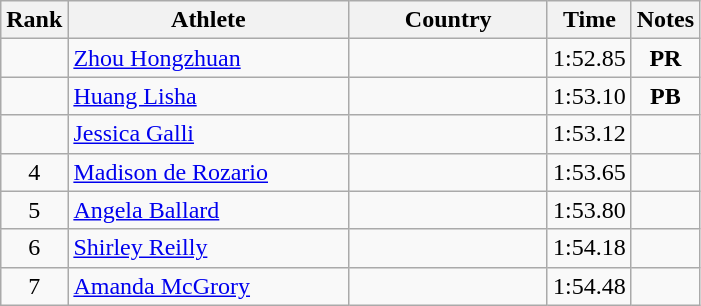<table class="wikitable sortable" style="text-align:center">
<tr>
<th>Rank</th>
<th style="width:180px">Athlete</th>
<th style="width:125px">Country</th>
<th>Time</th>
<th>Notes</th>
</tr>
<tr>
<td></td>
<td style="text-align:left;"><a href='#'>Zhou Hongzhuan</a></td>
<td style="text-align:left;"></td>
<td>1:52.85</td>
<td><strong>PR</strong></td>
</tr>
<tr>
<td></td>
<td style="text-align:left;"><a href='#'>Huang Lisha</a></td>
<td style="text-align:left;"></td>
<td>1:53.10</td>
<td><strong>PB</strong></td>
</tr>
<tr>
<td></td>
<td style="text-align:left;"><a href='#'>Jessica Galli</a></td>
<td style="text-align:left;"></td>
<td>1:53.12</td>
<td></td>
</tr>
<tr>
<td>4</td>
<td style="text-align:left;"><a href='#'>Madison de Rozario</a></td>
<td style="text-align:left;"></td>
<td>1:53.65</td>
<td></td>
</tr>
<tr>
<td>5</td>
<td style="text-align:left;"><a href='#'>Angela Ballard</a></td>
<td style="text-align:left;"></td>
<td>1:53.80</td>
<td></td>
</tr>
<tr>
<td>6</td>
<td style="text-align:left;"><a href='#'>Shirley Reilly</a></td>
<td style="text-align:left;"></td>
<td>1:54.18</td>
<td></td>
</tr>
<tr>
<td>7</td>
<td style="text-align:left;"><a href='#'>Amanda McGrory</a></td>
<td style="text-align:left;"></td>
<td>1:54.48</td>
<td></td>
</tr>
</table>
